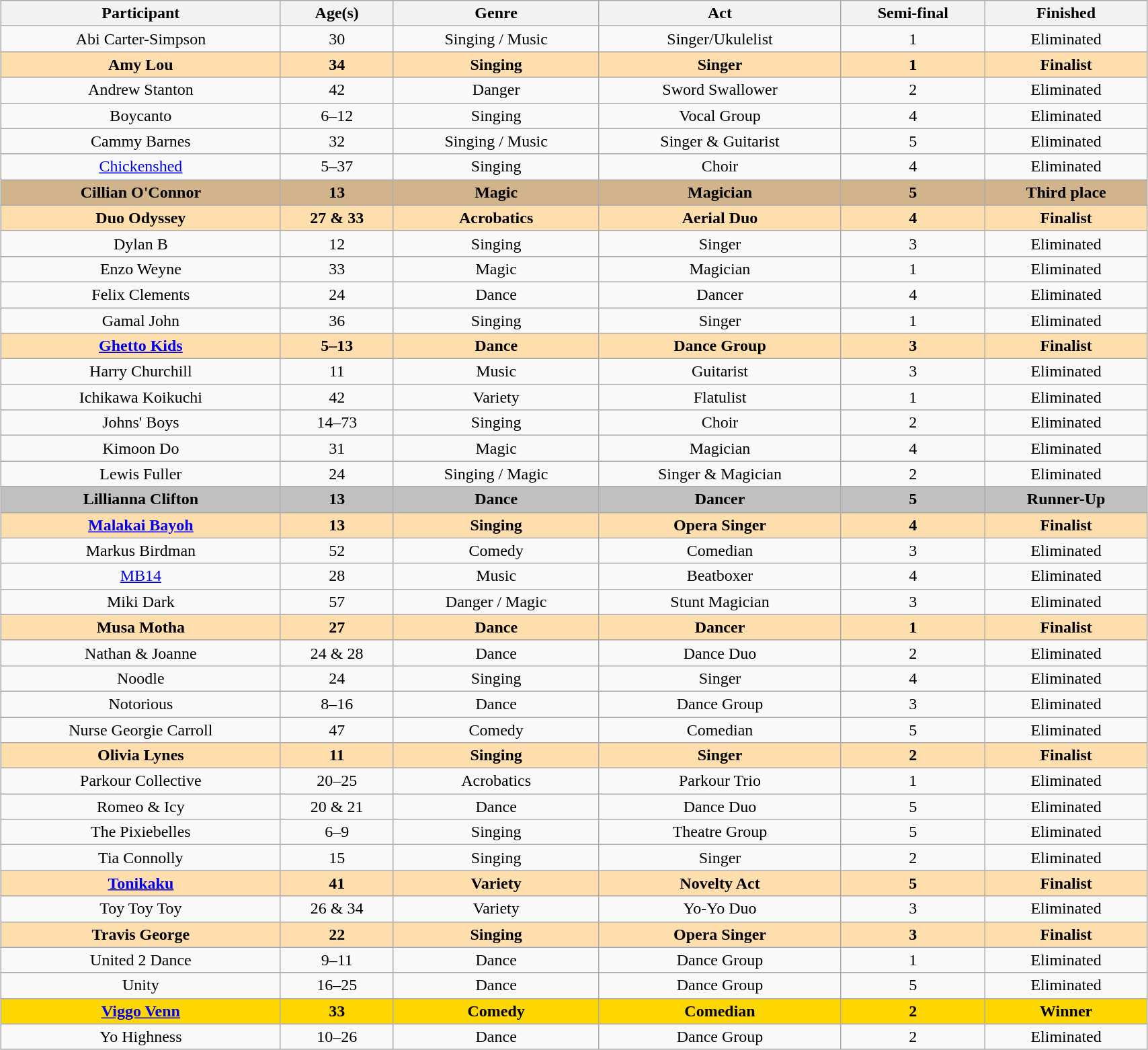<table class="wikitable sortable" style="margin-left: auto; margin-right: auto; border: none; width:90%; text-align:center;">
<tr>
<th>Participant</th>
<th class="unsortable">Age(s)</th>
<th>Genre</th>
<th class="unsortable">Act</th>
<th>Semi-final</th>
<th>Finished</th>
</tr>
<tr>
<td>Abi Carter-Simpson</td>
<td>30</td>
<td>Singing / Music</td>
<td>Singer/Ukulelist</td>
<td>1</td>
<td>Eliminated</td>
</tr>
<tr style="background:NavajoWhite">
<td><strong>Amy Lou</strong></td>
<td><strong>34</strong></td>
<td><strong>Singing</strong></td>
<td><strong>Singer</strong></td>
<td><strong>1</strong></td>
<td><strong>Finalist</strong></td>
</tr>
<tr>
<td>Andrew Stanton</td>
<td>42</td>
<td>Danger</td>
<td>Sword Swallower</td>
<td>2</td>
<td>Eliminated</td>
</tr>
<tr>
<td>Boycanto</td>
<td>6–12</td>
<td>Singing</td>
<td>Vocal Group</td>
<td>4</td>
<td>Eliminated</td>
</tr>
<tr>
<td>Cammy Barnes</td>
<td>32</td>
<td>Singing / Music</td>
<td>Singer & Guitarist</td>
<td>5</td>
<td>Eliminated</td>
</tr>
<tr>
<td><a href='#'>Chickenshed</a>  </td>
<td>5–37</td>
<td>Singing</td>
<td>Choir</td>
<td>4</td>
<td>Eliminated</td>
</tr>
<tr style="background:tan">
<td><strong>Cillian O'Connor</strong></td>
<td><strong>13</strong></td>
<td><strong>Magic</strong></td>
<td><strong>Magician</strong></td>
<td><strong>5</strong></td>
<td><strong>Third place</strong></td>
</tr>
<tr style="background:NavajoWhite">
<td><strong>Duo Odyssey</strong></td>
<td><strong>27 & 33</strong></td>
<td><strong>Acrobatics</strong></td>
<td><strong>Aerial Duo</strong></td>
<td><strong>4</strong></td>
<td><strong>Finalist</strong></td>
</tr>
<tr>
<td>Dylan B</td>
<td>12</td>
<td>Singing</td>
<td>Singer</td>
<td>3</td>
<td>Eliminated</td>
</tr>
<tr>
<td>Enzo Weyne</td>
<td>33</td>
<td>Magic</td>
<td>Magician</td>
<td>1</td>
<td>Eliminated</td>
</tr>
<tr>
<td>Felix Clements</td>
<td>24</td>
<td>Dance</td>
<td>Dancer</td>
<td>4</td>
<td>Eliminated</td>
</tr>
<tr>
<td>Gamal John </td>
<td>36</td>
<td>Singing</td>
<td>Singer</td>
<td>1</td>
<td>Eliminated</td>
</tr>
<tr style="background:NavajoWhite">
<td><strong><a href='#'>Ghetto Kids</a></strong> </td>
<td><strong>5–13</strong></td>
<td><strong>Dance</strong></td>
<td><strong>Dance Group</strong></td>
<td><strong>3</strong></td>
<td><strong>Finalist</strong></td>
</tr>
<tr>
<td>Harry Churchill</td>
<td>11</td>
<td>Music</td>
<td>Guitarist</td>
<td>3</td>
<td>Eliminated</td>
</tr>
<tr>
<td>Ichikawa Koikuchi</td>
<td>42</td>
<td>Variety</td>
<td>Flatulist</td>
<td>1</td>
<td>Eliminated</td>
</tr>
<tr>
<td>Johns' Boys</td>
<td>14–73</td>
<td>Singing</td>
<td>Choir</td>
<td>2</td>
<td>Eliminated</td>
</tr>
<tr>
<td>Kimoon Do</td>
<td>31</td>
<td>Magic</td>
<td>Magician</td>
<td>4</td>
<td>Eliminated</td>
</tr>
<tr>
<td>Lewis Fuller</td>
<td>24</td>
<td>Singing / Magic</td>
<td>Singer & Magician</td>
<td>2</td>
<td>Eliminated</td>
</tr>
<tr style="background:silver">
<td><strong>Lillianna Clifton</strong></td>
<td><strong>13</strong></td>
<td><strong>Dance</strong></td>
<td><strong>Dancer</strong></td>
<td><strong>5</strong></td>
<td><strong>Runner-Up</strong></td>
</tr>
<tr style="background:NavajoWhite">
<td><strong><a href='#'>Malakai Bayoh</a></strong> </td>
<td><strong>13</strong></td>
<td><strong>Singing</strong></td>
<td><strong>Opera Singer</strong></td>
<td><strong>4</strong></td>
<td><strong>Finalist</strong></td>
</tr>
<tr>
<td>Markus Birdman</td>
<td>52</td>
<td>Comedy</td>
<td>Comedian</td>
<td>3</td>
<td>Eliminated</td>
</tr>
<tr>
<td><a href='#'>MB14</a> </td>
<td>28</td>
<td>Music</td>
<td>Beatboxer</td>
<td>4</td>
<td>Eliminated</td>
</tr>
<tr>
<td>Miki Dark</td>
<td>57</td>
<td>Danger / Magic</td>
<td>Stunt Magician</td>
<td>3</td>
<td>Eliminated</td>
</tr>
<tr style="background:NavajoWhite">
<td><strong>Musa Motha </strong></td>
<td><strong>27</strong></td>
<td><strong>Dance</strong></td>
<td><strong>Dancer</strong></td>
<td><strong>1</strong></td>
<td><strong>Finalist</strong></td>
</tr>
<tr>
<td>Nathan & Joanne</td>
<td>24 & 28</td>
<td>Dance</td>
<td>Dance Duo</td>
<td>2</td>
<td>Eliminated</td>
</tr>
<tr>
<td>Noodle</td>
<td>24</td>
<td>Singing</td>
<td>Singer</td>
<td>4</td>
<td>Eliminated</td>
</tr>
<tr>
<td>Notorious</td>
<td>8–16</td>
<td>Dance</td>
<td>Dance Group</td>
<td>3</td>
<td>Eliminated</td>
</tr>
<tr>
<td>Nurse Georgie Carroll</td>
<td>47</td>
<td>Comedy</td>
<td>Comedian</td>
<td>5</td>
<td>Eliminated</td>
</tr>
<tr style="background:NavajoWhite">
<td><strong>Olivia Lynes </strong></td>
<td><strong>11</strong></td>
<td><strong>Singing</strong></td>
<td><strong>Singer</strong></td>
<td><strong>2</strong></td>
<td><strong>Finalist</strong></td>
</tr>
<tr>
<td>Parkour Collective</td>
<td>20–25</td>
<td>Acrobatics</td>
<td>Parkour Trio</td>
<td>1</td>
<td>Eliminated</td>
</tr>
<tr>
<td>Romeo & Icy</td>
<td>20 & 21</td>
<td>Dance</td>
<td>Dance Duo</td>
<td>5</td>
<td>Eliminated</td>
</tr>
<tr>
<td>The Pixiebelles</td>
<td>6–9</td>
<td>Singing</td>
<td>Theatre Group</td>
<td>5</td>
<td>Eliminated</td>
</tr>
<tr>
<td>Tia Connolly</td>
<td>15</td>
<td>Singing</td>
<td>Singer</td>
<td>2</td>
<td>Eliminated</td>
</tr>
<tr style="background:NavajoWhite">
<td><strong><a href='#'>Tonikaku</a></strong> </td>
<td><strong>41</strong></td>
<td><strong>Variety</strong></td>
<td><strong>Novelty Act</strong></td>
<td><strong>5</strong></td>
<td><strong>Finalist</strong></td>
</tr>
<tr>
<td>Toy Toy Toy</td>
<td>26 & 34</td>
<td>Variety</td>
<td>Yo-Yo Duo</td>
<td>3</td>
<td>Eliminated</td>
</tr>
<tr style="background:NavajoWhite">
<td><strong>Travis George</strong></td>
<td><strong>22</strong></td>
<td><strong>Singing</strong></td>
<td><strong>Opera Singer</strong></td>
<td><strong>3</strong></td>
<td><strong>Finalist</strong></td>
</tr>
<tr>
<td>United 2 Dance</td>
<td>9–11</td>
<td>Dance</td>
<td>Dance Group</td>
<td>1</td>
<td>Eliminated</td>
</tr>
<tr>
<td>Unity </td>
<td>16–25</td>
<td>Dance</td>
<td>Dance Group</td>
<td>5</td>
<td>Eliminated</td>
</tr>
<tr style="background:gold">
<td><strong><a href='#'>Viggo Venn</a></strong></td>
<td><strong>33</strong></td>
<td><strong>Comedy</strong></td>
<td><strong>Comedian</strong></td>
<td><strong>2</strong></td>
<td><strong>Winner</strong></td>
</tr>
<tr>
<td>Yo Highness</td>
<td>10–26</td>
<td>Dance</td>
<td>Dance Group</td>
<td>2</td>
<td>Eliminated</td>
</tr>
</table>
